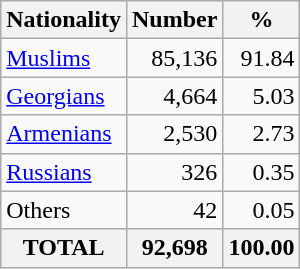<table class="wikitable sortable">
<tr>
<th>Nationality</th>
<th>Number</th>
<th>%</th>
</tr>
<tr>
<td><a href='#'>Muslims</a></td>
<td align="right">85,136</td>
<td align="right">91.84</td>
</tr>
<tr>
<td><a href='#'>Georgians</a></td>
<td align="right">4,664</td>
<td align="right">5.03</td>
</tr>
<tr>
<td><a href='#'>Armenians</a></td>
<td align="right">2,530</td>
<td align="right">2.73</td>
</tr>
<tr>
<td><a href='#'>Russians</a></td>
<td align="right">326</td>
<td align="right">0.35</td>
</tr>
<tr>
<td>Others</td>
<td align="right">42</td>
<td align="right">0.05</td>
</tr>
<tr>
<th>TOTAL</th>
<th><strong>92,698</strong></th>
<th>100.00</th>
</tr>
</table>
